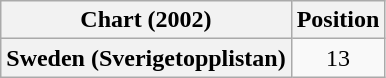<table class="wikitable plainrowheaders" style="text-align:center">
<tr>
<th scope="col">Chart (2002)</th>
<th scope="col">Position</th>
</tr>
<tr>
<th scope="row">Sweden (Sverigetopplistan)</th>
<td>13</td>
</tr>
</table>
